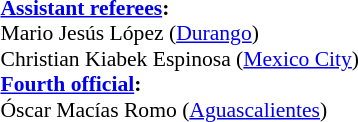<table width=100% style="font-size:90%">
<tr>
<td><br><strong><a href='#'>Assistant referees</a>:</strong>
<br> Mario Jesús López (<a href='#'>Durango</a>)
<br>Christian Kiabek Espinosa (<a href='#'>Mexico City</a>)
<br><strong><a href='#'>Fourth official</a>:</strong>
<br>Óscar Macías Romo (<a href='#'>Aguascalientes</a>)</td>
</tr>
</table>
